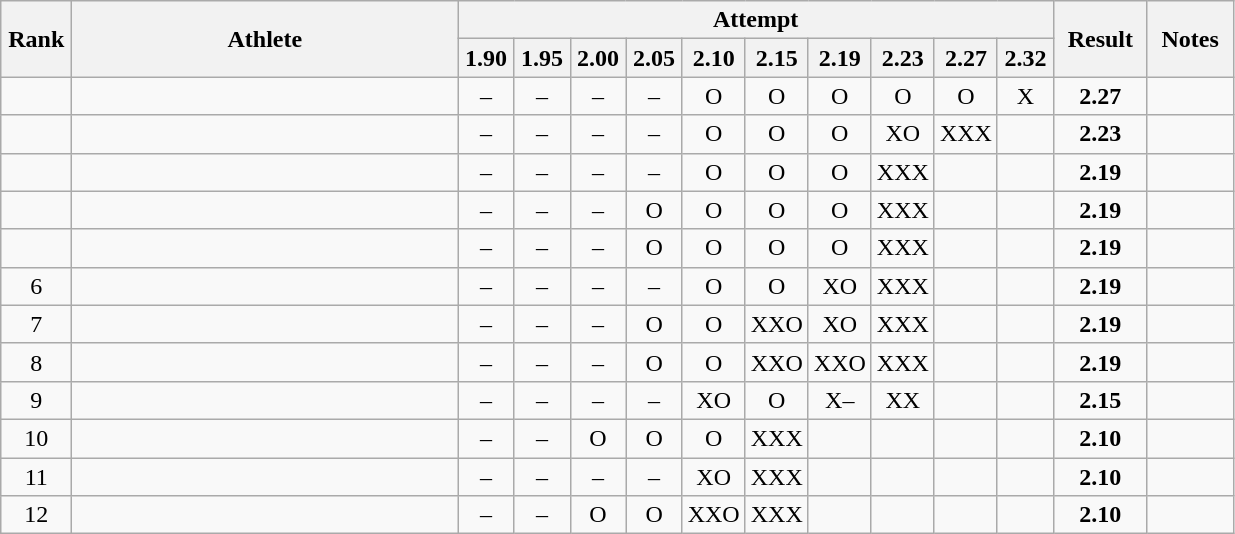<table class="wikitable" style="text-align:center">
<tr>
<th rowspan=2 width=40>Rank</th>
<th rowspan=2 width=250>Athlete</th>
<th colspan=10>Attempt</th>
<th rowspan=2 width=55>Result</th>
<th rowspan=2 width=50>Notes</th>
</tr>
<tr>
<th width=30>1.90</th>
<th width=30>1.95</th>
<th width=30>2.00</th>
<th width=30>2.05</th>
<th width=30>2.10</th>
<th width=30>2.15</th>
<th width=30>2.19</th>
<th width=30>2.23</th>
<th width=30>2.27</th>
<th width=30>2.32</th>
</tr>
<tr>
<td></td>
<td align=left></td>
<td>–</td>
<td>–</td>
<td>–</td>
<td>–</td>
<td>O</td>
<td>O</td>
<td>O</td>
<td>O</td>
<td>O</td>
<td>X</td>
<td><strong>2.27</strong></td>
<td></td>
</tr>
<tr>
<td></td>
<td align=left></td>
<td>–</td>
<td>–</td>
<td>–</td>
<td>–</td>
<td>O</td>
<td>O</td>
<td>O</td>
<td>XO</td>
<td>XXX</td>
<td></td>
<td><strong>2.23</strong></td>
<td></td>
</tr>
<tr>
<td></td>
<td align=left></td>
<td>–</td>
<td>–</td>
<td>–</td>
<td>–</td>
<td>O</td>
<td>O</td>
<td>O</td>
<td>XXX</td>
<td></td>
<td></td>
<td><strong>2.19</strong></td>
<td></td>
</tr>
<tr>
<td></td>
<td align=left></td>
<td>–</td>
<td>–</td>
<td>–</td>
<td>O</td>
<td>O</td>
<td>O</td>
<td>O</td>
<td>XXX</td>
<td></td>
<td></td>
<td><strong>2.19</strong></td>
<td></td>
</tr>
<tr>
<td></td>
<td align=left></td>
<td>–</td>
<td>–</td>
<td>–</td>
<td>O</td>
<td>O</td>
<td>O</td>
<td>O</td>
<td>XXX</td>
<td></td>
<td></td>
<td><strong>2.19</strong></td>
<td></td>
</tr>
<tr>
<td>6</td>
<td align=left></td>
<td>–</td>
<td>–</td>
<td>–</td>
<td>–</td>
<td>O</td>
<td>O</td>
<td>XO</td>
<td>XXX</td>
<td></td>
<td></td>
<td><strong>2.19</strong></td>
<td></td>
</tr>
<tr>
<td>7</td>
<td align=left></td>
<td>–</td>
<td>–</td>
<td>–</td>
<td>O</td>
<td>O</td>
<td>XXO</td>
<td>XO</td>
<td>XXX</td>
<td></td>
<td></td>
<td><strong>2.19</strong></td>
<td></td>
</tr>
<tr>
<td>8</td>
<td align=left></td>
<td>–</td>
<td>–</td>
<td>–</td>
<td>O</td>
<td>O</td>
<td>XXO</td>
<td>XXO</td>
<td>XXX</td>
<td></td>
<td></td>
<td><strong>2.19</strong></td>
<td></td>
</tr>
<tr>
<td>9</td>
<td align=left></td>
<td>–</td>
<td>–</td>
<td>–</td>
<td>–</td>
<td>XO</td>
<td>O</td>
<td>X–</td>
<td>XX</td>
<td></td>
<td></td>
<td><strong>2.15</strong></td>
<td></td>
</tr>
<tr>
<td>10</td>
<td align=left></td>
<td>–</td>
<td>–</td>
<td>O</td>
<td>O</td>
<td>O</td>
<td>XXX</td>
<td></td>
<td></td>
<td></td>
<td></td>
<td><strong>2.10</strong></td>
<td></td>
</tr>
<tr>
<td>11</td>
<td align=left></td>
<td>–</td>
<td>–</td>
<td>–</td>
<td>–</td>
<td>XO</td>
<td>XXX</td>
<td></td>
<td></td>
<td></td>
<td></td>
<td><strong>2.10</strong></td>
<td></td>
</tr>
<tr>
<td>12</td>
<td align=left></td>
<td>–</td>
<td>–</td>
<td>O</td>
<td>O</td>
<td>XXO</td>
<td>XXX</td>
<td></td>
<td></td>
<td></td>
<td></td>
<td><strong>2.10</strong></td>
<td></td>
</tr>
</table>
